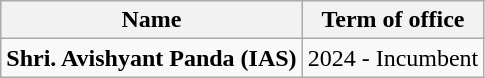<table class="wikitable">
<tr>
<th>Name</th>
<th>Term of office</th>
</tr>
<tr>
<td><strong>Shri. Avishyant Panda (IAS)</strong></td>
<td>2024 - Incumbent</td>
</tr>
</table>
